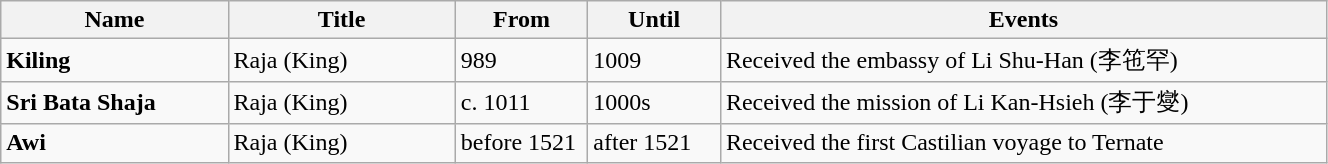<table width=70% class="wikitable">
<tr>
<th width=12%>Name</th>
<th width=12%>Title</th>
<th width=7%>From</th>
<th width=7%>Until</th>
<th width=32%>Events</th>
</tr>
<tr>
<td><strong>Kiling</strong></td>
<td>Raja (King)</td>
<td>989</td>
<td>1009</td>
<td>Received the embassy of Li Shu-Han (李竾罕)</td>
</tr>
<tr>
<td><strong>Sri Bata Shaja</strong></td>
<td>Raja (King)</td>
<td>c. 1011</td>
<td>1000s</td>
<td>Received the mission of Li Kan-Hsieh (李于燮)</td>
</tr>
<tr>
<td><strong>Awi</strong></td>
<td>Raja (King)</td>
<td>before 1521</td>
<td>after 1521</td>
<td>Received the first Castilian voyage to Ternate</td>
</tr>
</table>
